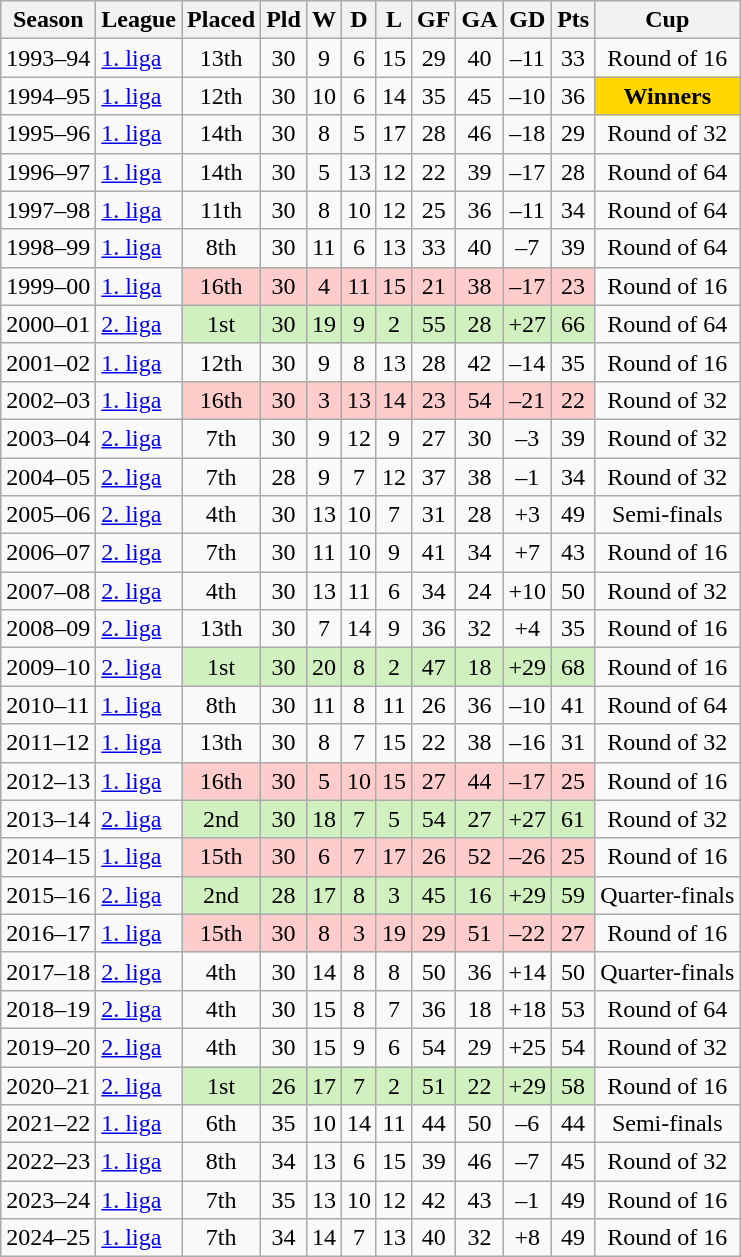<table class="wikitable sortable">
<tr>
<th>Season</th>
<th>League</th>
<th>Placed</th>
<th>Pld</th>
<th>W</th>
<th>D</th>
<th>L</th>
<th>GF</th>
<th>GA</th>
<th>GD</th>
<th>Pts</th>
<th>Cup</th>
</tr>
<tr>
<td>1993–94</td>
<td><a href='#'>1. liga</a></td>
<td style="text-align:center">13th</td>
<td style="text-align:center">30</td>
<td style="text-align:center">9</td>
<td style="text-align:center">6</td>
<td style="text-align:center">15</td>
<td style="text-align:center">29</td>
<td style="text-align:center">40</td>
<td style="text-align:center">–11</td>
<td style="text-align:center">33</td>
<td style="text-align:center">Round of 16</td>
</tr>
<tr>
<td>1994–95</td>
<td><a href='#'>1. liga</a></td>
<td style="text-align:center">12th</td>
<td style="text-align:center">30</td>
<td style="text-align:center">10</td>
<td style="text-align:center">6</td>
<td style="text-align:center">14</td>
<td style="text-align:center">35</td>
<td style="text-align:center">45</td>
<td style="text-align:center">–10</td>
<td style="text-align:center">36</td>
<td style="text-align:center; background:gold;"><strong>Winners</strong></td>
</tr>
<tr>
<td>1995–96</td>
<td><a href='#'>1. liga</a></td>
<td style="text-align:center">14th</td>
<td style="text-align:center">30</td>
<td style="text-align:center">8</td>
<td style="text-align:center">5</td>
<td style="text-align:center">17</td>
<td style="text-align:center">28</td>
<td style="text-align:center">46</td>
<td style="text-align:center">–18</td>
<td style="text-align:center">29</td>
<td style="text-align:center">Round of 32</td>
</tr>
<tr>
<td>1996–97</td>
<td><a href='#'>1. liga</a></td>
<td style="text-align:center">14th</td>
<td style="text-align:center">30</td>
<td style="text-align:center">5</td>
<td style="text-align:center">13</td>
<td style="text-align:center">12</td>
<td style="text-align:center">22</td>
<td style="text-align:center">39</td>
<td style="text-align:center">–17</td>
<td style="text-align:center">28</td>
<td style="text-align:center">Round of 64</td>
</tr>
<tr>
<td>1997–98</td>
<td><a href='#'>1. liga</a></td>
<td style="text-align:center">11th</td>
<td style="text-align:center">30</td>
<td style="text-align:center">8</td>
<td style="text-align:center">10</td>
<td style="text-align:center">12</td>
<td style="text-align:center">25</td>
<td style="text-align:center">36</td>
<td style="text-align:center">–11</td>
<td style="text-align:center">34</td>
<td style="text-align:center">Round of 64</td>
</tr>
<tr>
<td>1998–99</td>
<td><a href='#'>1. liga</a></td>
<td style="text-align:center">8th</td>
<td style="text-align:center">30</td>
<td style="text-align:center">11</td>
<td style="text-align:center">6</td>
<td style="text-align:center">13</td>
<td style="text-align:center">33</td>
<td style="text-align:center">40</td>
<td style="text-align:center">–7</td>
<td style="text-align:center">39</td>
<td style="text-align:center">Round of 64</td>
</tr>
<tr>
<td>1999–00</td>
<td><a href='#'>1. liga</a></td>
<td style="background: #FFCCCC; text-align:center">16th</td>
<td style="background: #FFCCCC; text-align:center">30</td>
<td style="background: #FFCCCC; text-align:center">4</td>
<td style="background: #FFCCCC; text-align:center">11</td>
<td style="background: #FFCCCC; text-align:center">15</td>
<td style="background: #FFCCCC; text-align:center">21</td>
<td style="background: #FFCCCC; text-align:center">38</td>
<td style="background: #FFCCCC; text-align:center">–17</td>
<td style="background: #FFCCCC; text-align:center">23</td>
<td style="text-align:center">Round of 16</td>
</tr>
<tr>
<td>2000–01</td>
<td><a href='#'>2. liga</a></td>
<td style="background: #D0F0C0; text-align:center">1st</td>
<td style="background: #D0F0C0; text-align:center">30</td>
<td style="background: #D0F0C0; text-align:center">19</td>
<td style="background: #D0F0C0; text-align:center">9</td>
<td style="background: #D0F0C0; text-align:center">2</td>
<td style="background: #D0F0C0; text-align:center">55</td>
<td style="background: #D0F0C0; text-align:center">28</td>
<td style="background: #D0F0C0; text-align:center">+27</td>
<td style="background: #D0F0C0; text-align:center">66</td>
<td style="text-align:center">Round of 64</td>
</tr>
<tr>
<td>2001–02</td>
<td><a href='#'>1. liga</a></td>
<td style="text-align:center">12th</td>
<td style="text-align:center">30</td>
<td style="text-align:center">9</td>
<td style="text-align:center">8</td>
<td style="text-align:center">13</td>
<td style="text-align:center">28</td>
<td style="text-align:center">42</td>
<td style="text-align:center">–14</td>
<td style="text-align:center">35</td>
<td style="text-align:center">Round of 16</td>
</tr>
<tr>
<td>2002–03</td>
<td><a href='#'>1. liga</a></td>
<td style="background: #FFCCCC; text-align:center">16th</td>
<td style="background: #FFCCCC; text-align:center">30</td>
<td style="background: #FFCCCC; text-align:center">3</td>
<td style="background: #FFCCCC; text-align:center">13</td>
<td style="background: #FFCCCC; text-align:center">14</td>
<td style="background: #FFCCCC; text-align:center">23</td>
<td style="background: #FFCCCC; text-align:center">54</td>
<td style="background: #FFCCCC; text-align:center">–21</td>
<td style="background: #FFCCCC; text-align:center">22</td>
<td style="text-align:center">Round of 32</td>
</tr>
<tr>
<td>2003–04</td>
<td><a href='#'>2. liga</a></td>
<td style="text-align:center">7th</td>
<td style="text-align:center">30</td>
<td style="text-align:center">9</td>
<td style="text-align:center">12</td>
<td style="text-align:center">9</td>
<td style="text-align:center">27</td>
<td style="text-align:center">30</td>
<td style="text-align:center">–3</td>
<td style="text-align:center">39</td>
<td style="text-align:center">Round of 32</td>
</tr>
<tr>
<td>2004–05</td>
<td><a href='#'>2. liga</a></td>
<td style="text-align:center">7th</td>
<td style="text-align:center">28</td>
<td style="text-align:center">9</td>
<td style="text-align:center">7</td>
<td style="text-align:center">12</td>
<td style="text-align:center">37</td>
<td style="text-align:center">38</td>
<td style="text-align:center">–1</td>
<td style="text-align:center">34</td>
<td style="text-align:center">Round of 32</td>
</tr>
<tr>
<td>2005–06</td>
<td><a href='#'>2. liga</a></td>
<td style="text-align:center">4th</td>
<td style="text-align:center">30</td>
<td style="text-align:center">13</td>
<td style="text-align:center">10</td>
<td style="text-align:center">7</td>
<td style="text-align:center">31</td>
<td style="text-align:center">28</td>
<td style="text-align:center">+3</td>
<td style="text-align:center">49</td>
<td style="text-align:center">Semi-finals</td>
</tr>
<tr>
<td>2006–07</td>
<td><a href='#'>2. liga</a></td>
<td style="text-align:center">7th</td>
<td style="text-align:center">30</td>
<td style="text-align:center">11</td>
<td style="text-align:center">10</td>
<td style="text-align:center">9</td>
<td style="text-align:center">41</td>
<td style="text-align:center">34</td>
<td style="text-align:center">+7</td>
<td style="text-align:center">43</td>
<td style="text-align:center">Round of 16</td>
</tr>
<tr>
<td>2007–08</td>
<td><a href='#'>2. liga</a></td>
<td style="text-align:center">4th</td>
<td style="text-align:center">30</td>
<td style="text-align:center">13</td>
<td style="text-align:center">11</td>
<td style="text-align:center">6</td>
<td style="text-align:center">34</td>
<td style="text-align:center">24</td>
<td style="text-align:center">+10</td>
<td style="text-align:center">50</td>
<td style="text-align:center">Round of 32</td>
</tr>
<tr>
<td>2008–09</td>
<td><a href='#'>2. liga</a></td>
<td style="text-align:center">13th</td>
<td style="text-align:center">30</td>
<td style="text-align:center">7</td>
<td style="text-align:center">14</td>
<td style="text-align:center">9</td>
<td style="text-align:center">36</td>
<td style="text-align:center">32</td>
<td style="text-align:center">+4</td>
<td style="text-align:center">35</td>
<td style="text-align:center">Round of 16</td>
</tr>
<tr>
<td>2009–10</td>
<td><a href='#'>2. liga</a></td>
<td style="background: #D0F0C0; text-align:center">1st</td>
<td style="background: #D0F0C0; text-align:center">30</td>
<td style="background: #D0F0C0; text-align:center">20</td>
<td style="background: #D0F0C0; text-align:center">8</td>
<td style="background: #D0F0C0; text-align:center">2</td>
<td style="background: #D0F0C0; text-align:center">47</td>
<td style="background: #D0F0C0; text-align:center">18</td>
<td style="background: #D0F0C0; text-align:center">+29</td>
<td style="background: #D0F0C0; text-align:center">68</td>
<td style="text-align:center">Round of 16</td>
</tr>
<tr>
<td>2010–11</td>
<td><a href='#'>1. liga</a></td>
<td style="text-align:center">8th</td>
<td style="text-align:center">30</td>
<td style="text-align:center">11</td>
<td style="text-align:center">8</td>
<td style="text-align:center">11</td>
<td style="text-align:center">26</td>
<td style="text-align:center">36</td>
<td style="text-align:center">–10</td>
<td style="text-align:center">41</td>
<td style="text-align:center">Round of 64</td>
</tr>
<tr>
<td>2011–12</td>
<td><a href='#'>1. liga</a></td>
<td style="text-align:center">13th</td>
<td style="text-align:center">30</td>
<td style="text-align:center">8</td>
<td style="text-align:center">7</td>
<td style="text-align:center">15</td>
<td style="text-align:center">22</td>
<td style="text-align:center">38</td>
<td style="text-align:center">–16</td>
<td style="text-align:center">31</td>
<td style="text-align:center">Round of 32</td>
</tr>
<tr>
<td>2012–13</td>
<td><a href='#'>1. liga</a></td>
<td style="background: #FFCCCC; text-align:center">16th</td>
<td style="background: #FFCCCC; text-align:center">30</td>
<td style="background: #FFCCCC; text-align:center">5</td>
<td style="background: #FFCCCC; text-align:center">10</td>
<td style="background: #FFCCCC; text-align:center">15</td>
<td style="background: #FFCCCC; text-align:center">27</td>
<td style="background: #FFCCCC; text-align:center">44</td>
<td style="background: #FFCCCC; text-align:center">–17</td>
<td style="background: #FFCCCC; text-align:center">25</td>
<td style="text-align:center">Round of 16</td>
</tr>
<tr>
<td>2013–14</td>
<td><a href='#'>2. liga</a></td>
<td style="background: #D0F0C0; text-align:center">2nd</td>
<td style="background: #D0F0C0; text-align:center">30</td>
<td style="background: #D0F0C0; text-align:center">18</td>
<td style="background: #D0F0C0; text-align:center">7</td>
<td style="background: #D0F0C0; text-align:center">5</td>
<td style="background: #D0F0C0; text-align:center">54</td>
<td style="background: #D0F0C0; text-align:center">27</td>
<td style="background: #D0F0C0; text-align:center">+27</td>
<td style="background: #D0F0C0; text-align:center">61</td>
<td style="text-align:center">Round of 32</td>
</tr>
<tr>
<td>2014–15</td>
<td><a href='#'>1. liga</a></td>
<td style="background: #FFCCCC; text-align:center">15th</td>
<td style="background: #FFCCCC; text-align:center">30</td>
<td style="background: #FFCCCC; text-align:center">6</td>
<td style="background: #FFCCCC; text-align:center">7</td>
<td style="background: #FFCCCC; text-align:center">17</td>
<td style="background: #FFCCCC; text-align:center">26</td>
<td style="background: #FFCCCC; text-align:center">52</td>
<td style="background: #FFCCCC; text-align:center">–26</td>
<td style="background: #FFCCCC; text-align:center">25</td>
<td style="text-align:center">Round of 16</td>
</tr>
<tr>
<td>2015–16</td>
<td><a href='#'>2. liga</a></td>
<td style="background: #D0F0C0; text-align:center">2nd</td>
<td style="background: #D0F0C0; text-align:center">28</td>
<td style="background: #D0F0C0; text-align:center">17</td>
<td style="background: #D0F0C0; text-align:center">8</td>
<td style="background: #D0F0C0; text-align:center">3</td>
<td style="background: #D0F0C0; text-align:center">45</td>
<td style="background: #D0F0C0; text-align:center">16</td>
<td style="background: #D0F0C0; text-align:center">+29</td>
<td style="background: #D0F0C0; text-align:center">59</td>
<td style="text-align:center">Quarter-finals</td>
</tr>
<tr>
<td>2016–17</td>
<td><a href='#'>1. liga</a></td>
<td style="background: #FFCCCC; text-align:center">15th</td>
<td style="background: #FFCCCC; text-align:center">30</td>
<td style="background: #FFCCCC; text-align:center">8</td>
<td style="background: #FFCCCC; text-align:center">3</td>
<td style="background: #FFCCCC; text-align:center">19</td>
<td style="background: #FFCCCC; text-align:center">29</td>
<td style="background: #FFCCCC; text-align:center">51</td>
<td style="background: #FFCCCC; text-align:center">–22</td>
<td style="background: #FFCCCC; text-align:center">27</td>
<td style="text-align:center">Round of 16</td>
</tr>
<tr>
<td>2017–18</td>
<td><a href='#'>2. liga</a></td>
<td style="text-align:center">4th</td>
<td style="text-align:center">30</td>
<td style="text-align:center">14</td>
<td style="text-align:center">8</td>
<td style="text-align:center">8</td>
<td style="text-align:center">50</td>
<td style="text-align:center">36</td>
<td style="text-align:center">+14</td>
<td style="text-align:center">50</td>
<td style="text-align:center">Quarter-finals</td>
</tr>
<tr>
<td>2018–19</td>
<td><a href='#'>2. liga</a></td>
<td style="text-align:center">4th</td>
<td style="text-align:center">30</td>
<td style="text-align:center">15</td>
<td style="text-align:center">8</td>
<td style="text-align:center">7</td>
<td style="text-align:center">36</td>
<td style="text-align:center">18</td>
<td style="text-align:center">+18</td>
<td style="text-align:center">53</td>
<td style="text-align:center">Round of 64</td>
</tr>
<tr>
<td>2019–20</td>
<td><a href='#'>2. liga</a></td>
<td style="text-align:center">4th</td>
<td style="text-align:center">30</td>
<td style="text-align:center">15</td>
<td style="text-align:center">9</td>
<td style="text-align:center">6</td>
<td style="text-align:center">54</td>
<td style="text-align:center">29</td>
<td style="text-align:center">+25</td>
<td style="text-align:center">54</td>
<td style="text-align:center">Round of 32</td>
</tr>
<tr>
<td>2020–21</td>
<td><a href='#'>2. liga</a></td>
<td style="background: #D0F0C0; text-align:center">1st</td>
<td style="background: #D0F0C0; text-align:center">26</td>
<td style="background: #D0F0C0; text-align:center">17</td>
<td style="background: #D0F0C0; text-align:center">7</td>
<td style="background: #D0F0C0; text-align:center">2</td>
<td style="background: #D0F0C0; text-align:center">51</td>
<td style="background: #D0F0C0; text-align:center">22</td>
<td style="background: #D0F0C0; text-align:center">+29</td>
<td style="background: #D0F0C0; text-align:center">58</td>
<td style="text-align:center">Round of 16</td>
</tr>
<tr>
<td>2021–22</td>
<td><a href='#'>1. liga</a></td>
<td style="text-align:center">6th</td>
<td style="text-align:center">35</td>
<td style="text-align:center">10</td>
<td style="text-align:center">14</td>
<td style="text-align:center">11</td>
<td style="text-align:center">44</td>
<td style="text-align:center">50</td>
<td style="text-align:center">–6</td>
<td style="text-align:center">44</td>
<td style="text-align:center">Semi-finals</td>
</tr>
<tr>
<td>2022–23</td>
<td><a href='#'>1. liga</a></td>
<td style="text-align:center">8th</td>
<td style="text-align:center">34</td>
<td style="text-align:center">13</td>
<td style="text-align:center">6</td>
<td style="text-align:center">15</td>
<td style="text-align:center">39</td>
<td style="text-align:center">46</td>
<td style="text-align:center">–7</td>
<td style="text-align:center">45</td>
<td style="text-align:center">Round of 32</td>
</tr>
<tr>
<td>2023–24</td>
<td><a href='#'>1. liga</a></td>
<td style="text-align:center">7th</td>
<td style="text-align:center">35</td>
<td style="text-align:center">13</td>
<td style="text-align:center">10</td>
<td style="text-align:center">12</td>
<td style="text-align:center">42</td>
<td style="text-align:center">43</td>
<td style="text-align:center">–1</td>
<td style="text-align:center">49</td>
<td style="text-align:center">Round of 16</td>
</tr>
<tr>
<td>2024–25</td>
<td><a href='#'>1. liga</a></td>
<td style="text-align:center">7th</td>
<td style="text-align:center">34</td>
<td style="text-align:center">14</td>
<td style="text-align:center">7</td>
<td style="text-align:center">13</td>
<td style="text-align:center">40</td>
<td style="text-align:center">32</td>
<td style="text-align:center">+8</td>
<td style="text-align:center">49</td>
<td style="text-align:center">Round of 16</td>
</tr>
</table>
